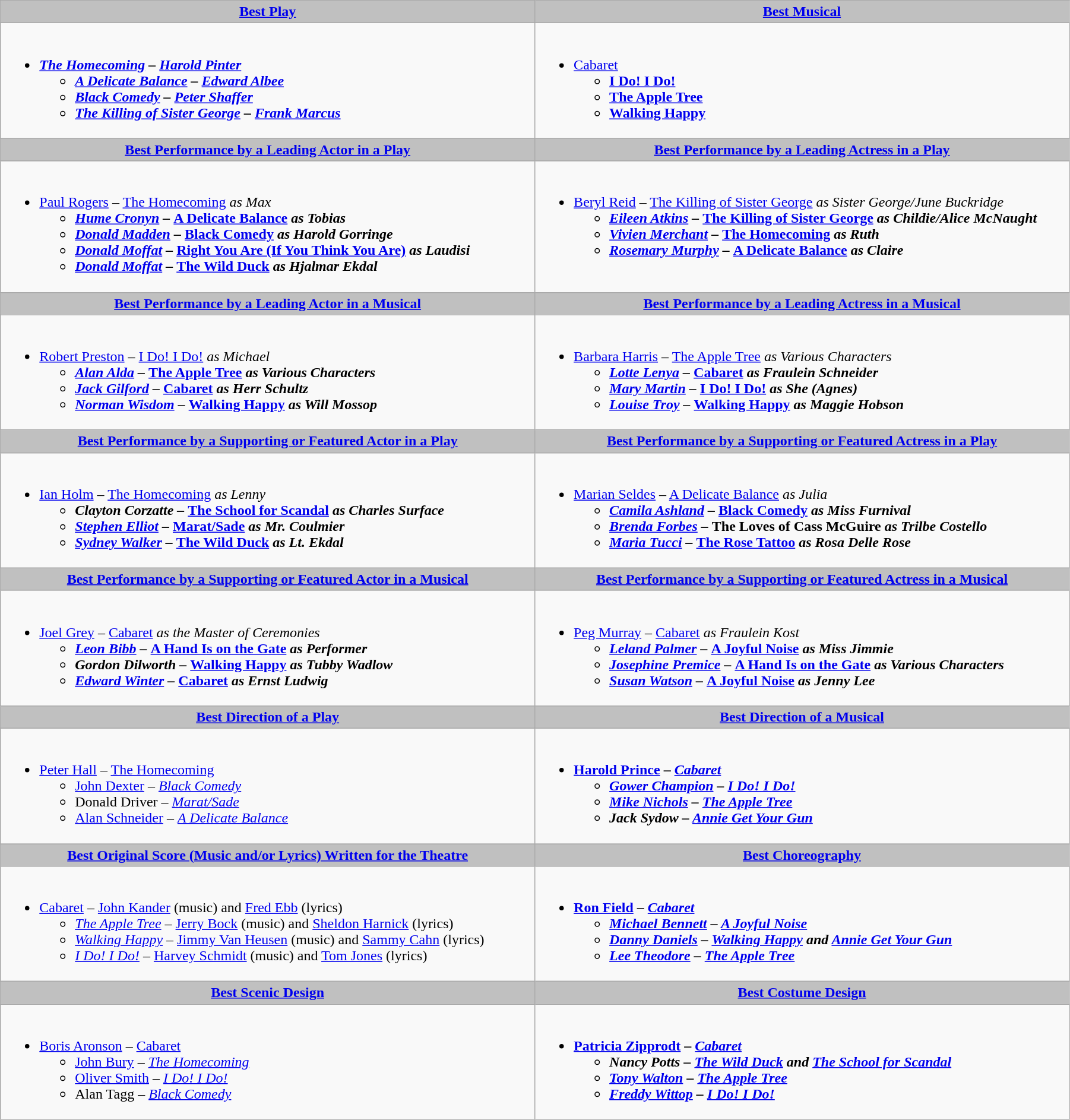<table class=wikitable width="95%">
<tr>
<th style="background:#C0C0C0;" ! width="50%"><a href='#'>Best Play</a></th>
<th style="background:#C0C0C0;" ! width="50%"><a href='#'>Best Musical</a></th>
</tr>
<tr>
<td valign="top"><br><ul><li><strong><em><a href='#'>The Homecoming</a><em> – <a href='#'>Harold Pinter</a><strong><ul><li></em><a href='#'>A Delicate Balance</a><em> – <a href='#'>Edward Albee</a></li><li></em><a href='#'>Black Comedy</a><em> – <a href='#'>Peter Shaffer</a></li><li></em><a href='#'>The Killing of Sister George</a><em> – <a href='#'>Frank Marcus</a></li></ul></li></ul></td>
<td valign="top"><br><ul><li></em></strong><a href='#'>Cabaret</a><strong><em><ul><li></em><a href='#'>I Do! I Do!</a><em></li><li></em><a href='#'>The Apple Tree</a><em></li><li></em><a href='#'>Walking Happy</a><em></li></ul></li></ul></td>
</tr>
<tr>
<th style="background:#C0C0C0;" ! style="width="50%"><a href='#'>Best Performance by a Leading Actor in a Play</a></th>
<th style="background:#C0C0C0;" ! style="width="50%"><a href='#'>Best Performance by a Leading Actress in a Play</a></th>
</tr>
<tr>
<td valign="top"><br><ul><li></strong><a href='#'>Paul Rogers</a> – </em><a href='#'>The Homecoming</a><em> as Max<strong><ul><li><a href='#'>Hume Cronyn</a> – </em><a href='#'>A Delicate Balance</a><em> as Tobias</li><li><a href='#'>Donald Madden</a> – </em><a href='#'>Black Comedy</a><em> as Harold Gorringe</li><li><a href='#'>Donald Moffat</a> – </em><a href='#'>Right You Are (If You Think You Are)</a><em> as Laudisi</li><li><a href='#'>Donald Moffat</a> – </em><a href='#'>The Wild Duck</a><em> as Hjalmar Ekdal</li></ul></li></ul></td>
<td valign="top"><br><ul><li></strong><a href='#'>Beryl Reid</a> – </em><a href='#'>The Killing of Sister George</a><em> as Sister George/June Buckridge<strong><ul><li><a href='#'>Eileen Atkins</a> – </em><a href='#'>The Killing of Sister George</a><em> as Childie/Alice McNaught</li><li><a href='#'>Vivien Merchant</a> – </em><a href='#'>The Homecoming</a><em> as Ruth</li><li><a href='#'>Rosemary Murphy</a> – </em><a href='#'>A Delicate Balance</a><em> as Claire</li></ul></li></ul></td>
</tr>
<tr>
<th style="background:#C0C0C0;" ! style="width="50%"><a href='#'>Best Performance by a Leading Actor in a Musical</a></th>
<th style="background:#C0C0C0;" ! style="width="50%"><a href='#'>Best Performance by a Leading Actress in a Musical</a></th>
</tr>
<tr>
<td valign="top"><br><ul><li></strong><a href='#'>Robert Preston</a> – </em><a href='#'>I Do! I Do!</a><em> as Michael<strong><ul><li><a href='#'>Alan Alda</a> – </em><a href='#'>The Apple Tree</a><em> as Various Characters</li><li><a href='#'>Jack Gilford</a> – </em><a href='#'>Cabaret</a><em> as Herr Schultz</li><li><a href='#'>Norman Wisdom</a> – </em><a href='#'>Walking Happy</a><em> as Will Mossop</li></ul></li></ul></td>
<td valign="top"><br><ul><li></strong><a href='#'>Barbara Harris</a> – </em><a href='#'>The Apple Tree</a><em> as Various Characters<strong><ul><li><a href='#'>Lotte Lenya</a> – </em><a href='#'>Cabaret</a><em> as Fraulein Schneider</li><li><a href='#'>Mary Martin</a> – </em><a href='#'>I Do! I Do!</a><em> as She (Agnes)</li><li><a href='#'>Louise Troy</a> – </em><a href='#'>Walking Happy</a><em> as Maggie Hobson</li></ul></li></ul></td>
</tr>
<tr>
<th style="background:#C0C0C0;" ! style="width="50%"><a href='#'>Best Performance by a Supporting or Featured Actor in a Play</a></th>
<th style="background:#C0C0C0;" ! style="width="50%"><a href='#'>Best Performance by a Supporting or Featured Actress in a Play</a></th>
</tr>
<tr>
<td valign="top"><br><ul><li></strong><a href='#'>Ian Holm</a> – </em><a href='#'>The Homecoming</a><em> as Lenny<strong><ul><li>Clayton Corzatte – </em><a href='#'>The School for Scandal</a><em> as Charles Surface</li><li><a href='#'>Stephen Elliot</a> – </em><a href='#'>Marat/Sade</a><em> as Mr. Coulmier</li><li><a href='#'>Sydney Walker</a> – </em><a href='#'>The Wild Duck</a><em> as Lt. Ekdal</li></ul></li></ul></td>
<td valign="top"><br><ul><li></strong><a href='#'>Marian Seldes</a> – </em><a href='#'>A Delicate Balance</a><em> as Julia<strong><ul><li><a href='#'>Camila Ashland</a> – </em><a href='#'>Black Comedy</a><em> as Miss Furnival</li><li><a href='#'>Brenda Forbes</a> – </em>The Loves of Cass McGuire<em> as Trilbe Costello</li><li><a href='#'>Maria Tucci</a> – </em><a href='#'>The Rose Tattoo</a><em> as Rosa Delle Rose</li></ul></li></ul></td>
</tr>
<tr>
<th style="background:#C0C0C0;" ! style="width="50%"><a href='#'>Best Performance by a Supporting or Featured Actor in a Musical</a></th>
<th style="background:#C0C0C0;" ! style="width="50%"><a href='#'>Best Performance by a Supporting or Featured Actress in a Musical</a></th>
</tr>
<tr>
<td valign="top"><br><ul><li></strong><a href='#'>Joel Grey</a> – </em><a href='#'>Cabaret</a><em> as the Master of Ceremonies<strong><ul><li><a href='#'>Leon Bibb</a> – </em><a href='#'>A Hand Is on the Gate</a><em> as Performer</li><li>Gordon Dilworth – </em><a href='#'>Walking Happy</a><em> as Tubby Wadlow</li><li><a href='#'>Edward Winter</a> – </em><a href='#'>Cabaret</a><em> as Ernst Ludwig</li></ul></li></ul></td>
<td valign="top"><br><ul><li></strong><a href='#'>Peg Murray</a> – </em><a href='#'>Cabaret</a><em> as Fraulein Kost<strong><ul><li><a href='#'>Leland Palmer</a> – </em><a href='#'>A Joyful Noise</a><em> as Miss Jimmie</li><li><a href='#'>Josephine Premice</a> – </em><a href='#'>A Hand Is on the Gate</a><em> as Various Characters</li><li><a href='#'>Susan Watson</a> – </em><a href='#'>A Joyful Noise</a><em> as Jenny Lee</li></ul></li></ul></td>
</tr>
<tr>
<th style="background:#C0C0C0;" ! style="width="50%"><a href='#'>Best Direction of a Play</a></th>
<th style="background:#C0C0C0;" ! style="width="50%"><a href='#'>Best Direction of a Musical</a></th>
</tr>
<tr>
<td valign="top"><br><ul><li></strong><a href='#'>Peter Hall</a> – </em><a href='#'>The Homecoming</a></em></strong><ul><li><a href='#'>John Dexter</a> – <em><a href='#'>Black Comedy</a></em></li><li>Donald Driver – <em><a href='#'>Marat/Sade</a></em></li><li><a href='#'>Alan Schneider</a> – <em><a href='#'>A Delicate Balance</a></em></li></ul></li></ul></td>
<td valign="top"><br><ul><li><strong><a href='#'>Harold Prince</a> – <em><a href='#'>Cabaret</a><strong><em><ul><li><a href='#'>Gower Champion</a> – </em><a href='#'>I Do! I Do!</a><em></li><li><a href='#'>Mike Nichols</a> – </em><a href='#'>The Apple Tree</a><em></li><li>Jack Sydow – </em><a href='#'>Annie Get Your Gun</a><em></li></ul></li></ul></td>
</tr>
<tr>
<th style="background:#C0C0C0;" ! style="width="50%"><a href='#'>Best Original Score (Music and/or Lyrics) Written for the Theatre</a></th>
<th style="background:#C0C0C0;" ! style="width="50%"><a href='#'>Best Choreography</a></th>
</tr>
<tr>
<td valign="top"><br><ul><li></em></strong><a href='#'>Cabaret</a></em> – <a href='#'>John Kander</a> (music) and <a href='#'>Fred Ebb</a> (lyrics)</strong><ul><li><em><a href='#'>The Apple Tree</a></em> – <a href='#'>Jerry Bock</a> (music) and <a href='#'>Sheldon Harnick</a> (lyrics)</li><li><em><a href='#'>Walking Happy</a></em> – <a href='#'>Jimmy Van Heusen</a> (music) and <a href='#'>Sammy Cahn</a> (lyrics)</li><li><em><a href='#'>I Do! I Do!</a></em> – <a href='#'>Harvey Schmidt</a> (music) and <a href='#'>Tom Jones</a> (lyrics)</li></ul></li></ul></td>
<td valign="top"><br><ul><li><strong><a href='#'>Ron Field</a> – <em><a href='#'>Cabaret</a><strong><em><ul><li><a href='#'>Michael Bennett</a> – </em><a href='#'>A Joyful Noise</a><em></li><li><a href='#'>Danny Daniels</a> – </em><a href='#'>Walking Happy</a><em> and </em><a href='#'>Annie Get Your Gun</a><em></li><li><a href='#'>Lee Theodore</a> – </em><a href='#'>The Apple Tree</a><em></li></ul></li></ul></td>
</tr>
<tr>
<th style="background:#C0C0C0;" ! style="width="50%"><a href='#'>Best Scenic Design</a></th>
<th style="background:#C0C0C0;" ! style="width="50%"><a href='#'>Best Costume Design</a></th>
</tr>
<tr>
<td valign="top"><br><ul><li></strong><a href='#'>Boris Aronson</a> – </em><a href='#'>Cabaret</a></em></strong><ul><li><a href='#'>John Bury</a> – <em><a href='#'>The Homecoming</a></em></li><li><a href='#'>Oliver Smith</a> – <em><a href='#'>I Do! I Do!</a></em></li><li>Alan Tagg – <em><a href='#'>Black Comedy</a></em></li></ul></li></ul></td>
<td valign="top"><br><ul><li><strong><a href='#'>Patricia Zipprodt</a> – <em><a href='#'>Cabaret</a><strong><em><ul><li>Nancy Potts – </em><a href='#'>The Wild Duck</a><em> and </em><a href='#'>The School for Scandal</a><em></li><li><a href='#'>Tony Walton</a> – </em><a href='#'>The Apple Tree</a><em></li><li><a href='#'>Freddy Wittop</a> – </em><a href='#'>I Do! I Do!</a><em></li></ul></li></ul></td>
</tr>
</table>
